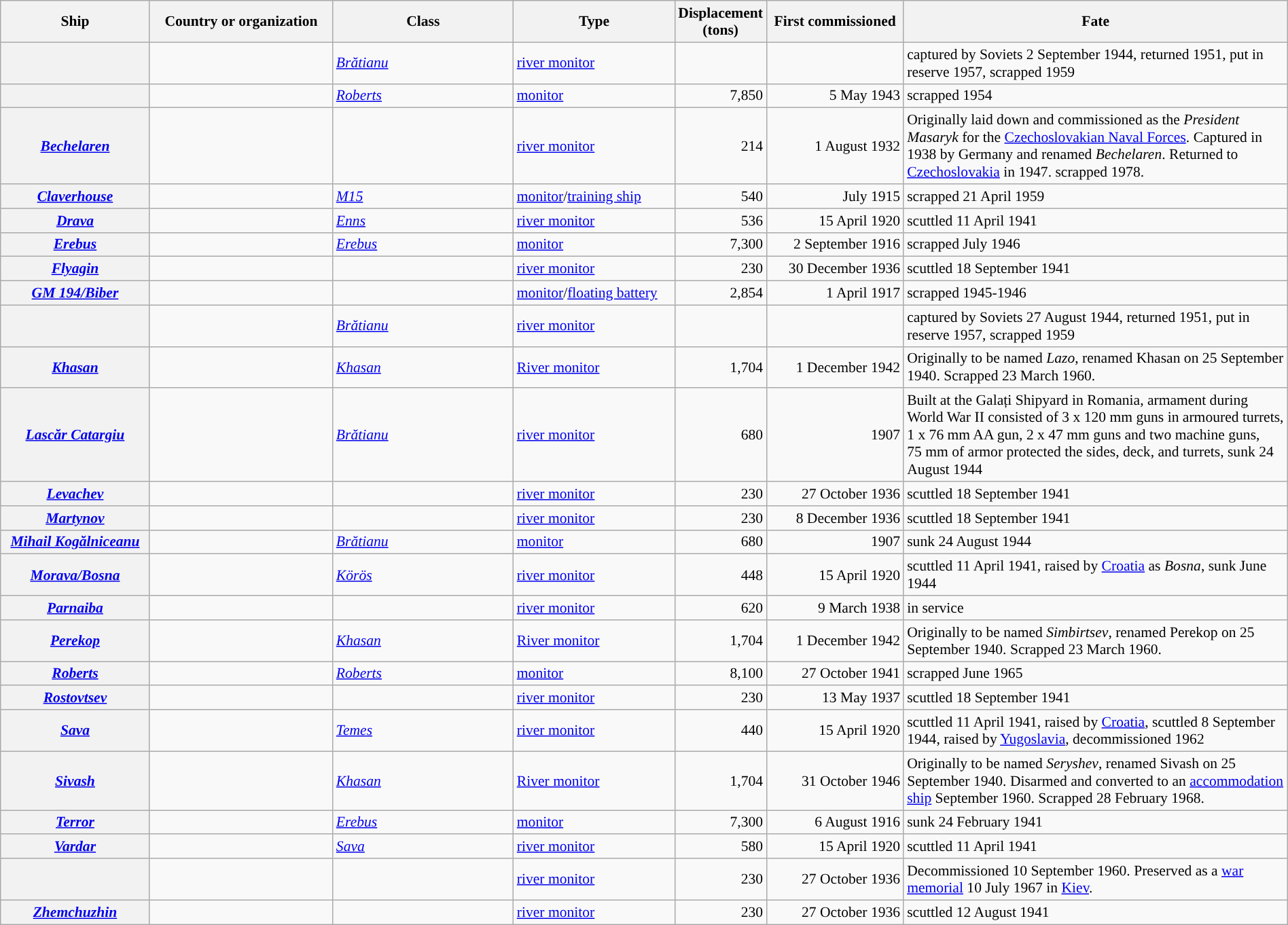<table class="wikitable sortable plainrowheaders" style="width:100%; font-size: 90%">
<tr>
<th scope="col" style="width:12%;">Ship</th>
<th scope="col" style="width:15%;">Country or organization</th>
<th scope="col" style="width:15%;">Class</th>
<th scope="col" style="width:13%;">Type</th>
<th scope="col" style="width:2%;">Displacement (tons)</th>
<th scope="col" style="width:11%;">First commissioned</th>
<th scope="col" style="width:32%;">Fate</th>
</tr>
<tr>
<th scope="row"><em></em></th>
<td></td>
<td><em><a href='#'>Brătianu</a></em></td>
<td><a href='#'>river monitor</a></td>
<td style="text-align:right;"></td>
<td style="text-align:right;"></td>
<td>captured by Soviets 2 September 1944, returned 1951, put in reserve 1957, scrapped 1959</td>
</tr>
<tr>
<th scope="row"></th>
<td></td>
<td><em><a href='#'>Roberts</a></em></td>
<td><a href='#'>monitor</a></td>
<td style="text-align:right;">7,850</td>
<td style="text-align:right;">5 May 1943</td>
<td>scrapped 1954</td>
</tr>
<tr>
<th scope="row"><em><a href='#'>Bechelaren</a></em></th>
<td></td>
<td></td>
<td><a href='#'>river monitor</a></td>
<td style="text-align:right;">214</td>
<td style="text-align:right;">1 August 1932</td>
<td>Originally laid down and commissioned as the <em>President Masaryk</em> for the <a href='#'>Czechoslovakian Naval Forces</a>. Captured in 1938 by Germany and renamed <em>Bechelaren</em>. Returned to <a href='#'>Czechoslovakia</a> in 1947. scrapped 1978.</td>
</tr>
<tr>
<th scope="row"><em><a href='#'>Claverhouse</a></em></th>
<td></td>
<td><em><a href='#'>M15</a></em></td>
<td><a href='#'>monitor</a>/<a href='#'>training ship</a></td>
<td style="text-align:right;">540</td>
<td style="text-align:right;">July 1915</td>
<td>scrapped 21 April 1959</td>
</tr>
<tr>
<th scope="row"><em><a href='#'>Drava</a></em></th>
<td></td>
<td><em><a href='#'>Enns</a></em></td>
<td><a href='#'>river monitor</a></td>
<td style="text-align:right;">536</td>
<td style="text-align:right;">15 April 1920</td>
<td>scuttled 11 April 1941</td>
</tr>
<tr>
<th scope="row"><em><a href='#'>Erebus</a></em></th>
<td></td>
<td><em><a href='#'>Erebus</a></em></td>
<td><a href='#'>monitor</a></td>
<td style="text-align:right;">7,300</td>
<td style="text-align:right;">2 September 1916</td>
<td>scrapped July 1946</td>
</tr>
<tr>
<th scope="row"><a href='#'><em>Flyagin</em></a></th>
<td></td>
<td><em></em></td>
<td><a href='#'>river monitor</a></td>
<td style="text-align:right;">230</td>
<td style="text-align:right;">30 December 1936</td>
<td>scuttled 18 September 1941</td>
</tr>
<tr>
<th scope="row"><em><a href='#'>GM 194/Biber</a></em></th>
<td><br></td>
<td></td>
<td><a href='#'>monitor</a>/<a href='#'>floating battery</a></td>
<td style="text-align:right;">2,854</td>
<td style="text-align:right;">1 April 1917</td>
<td>scrapped 1945-1946</td>
</tr>
<tr>
<th scope="row"><em></em></th>
<td></td>
<td><em><a href='#'>Brătianu</a></em></td>
<td><a href='#'>river monitor</a></td>
<td style="text-align:right;"></td>
<td style="text-align:right;"></td>
<td>captured by Soviets 27 August 1944, returned 1951, put in reserve 1957, scrapped 1959</td>
</tr>
<tr>
<th scope="row"><em><a href='#'>Khasan</a></em></th>
<td></td>
<td><em><a href='#'>Khasan</a></em></td>
<td><a href='#'>River monitor</a></td>
<td style="text-align:right;">1,704</td>
<td style="text-align:right;">1 December 1942</td>
<td>Originally to be named <em>Lazo</em>, renamed Khasan on 25 September 1940. Scrapped 23 March 1960.</td>
</tr>
<tr>
<th scope="row"><em><a href='#'>Lascăr Catargiu</a></em></th>
<td></td>
<td><em><a href='#'>Brătianu</a></em></td>
<td><a href='#'>river monitor</a></td>
<td style="text-align:right;">680</td>
<td style="text-align:right;">1907</td>
<td>Built at the Galați Shipyard in Romania, armament during World War II consisted of 3 x 120 mm guns in armoured turrets, 1 x 76 mm AA gun, 2 x 47 mm guns and two machine guns, 75 mm of armor protected the sides, deck, and turrets, sunk 24 August 1944</td>
</tr>
<tr>
<th scope="row"><a href='#'><em>Levachev</em></a></th>
<td></td>
<td><em></em></td>
<td><a href='#'>river monitor</a></td>
<td style="text-align:right;">230</td>
<td style="text-align:right;">27 October 1936</td>
<td>scuttled 18 September 1941</td>
</tr>
<tr>
<th scope="row"><a href='#'><em>Martynov</em></a></th>
<td></td>
<td><em></em></td>
<td><a href='#'>river monitor</a></td>
<td style="text-align:right;">230</td>
<td style="text-align:right;">8 December 1936</td>
<td>scuttled 18 September 1941</td>
</tr>
<tr>
<th scope="row"><em><a href='#'>Mihail Kogălniceanu</a></em></th>
<td></td>
<td><em><a href='#'>Brătianu</a></em></td>
<td><a href='#'>monitor</a></td>
<td style="text-align:right;">680</td>
<td style="text-align:right;">1907</td>
<td>sunk 24 August 1944</td>
</tr>
<tr>
<th scope="row"><a href='#'><em>Morava/Bosna</em></a></th>
<td><br></td>
<td><em><a href='#'>Körös</a></em></td>
<td><a href='#'>river monitor</a></td>
<td style="text-align:right;">448</td>
<td style="text-align:right;">15 April 1920</td>
<td>scuttled 11 April 1941, raised by <a href='#'>Croatia</a> as <em>Bosna</em>, sunk June 1944</td>
</tr>
<tr>
<th scope="row"><em><a href='#'>Parnaiba</a></em></th>
<td></td>
<td></td>
<td><a href='#'>river monitor</a></td>
<td style="text-align:right;">620</td>
<td style="text-align:right;">9 March 1938</td>
<td>in service</td>
</tr>
<tr>
<th scope="row"><em><a href='#'>Perekop</a></em></th>
<td></td>
<td><em><a href='#'>Khasan</a></em></td>
<td><a href='#'>River monitor</a></td>
<td style="text-align:right;">1,704</td>
<td style="text-align:right;">1 December 1942</td>
<td>Originally to be named <em>Simbirtsev</em>, renamed Perekop on 25 September 1940. Scrapped 23 March 1960.</td>
</tr>
<tr>
<th scope="row"><em><a href='#'>Roberts</a></em></th>
<td></td>
<td><em><a href='#'>Roberts</a></em></td>
<td><a href='#'>monitor</a></td>
<td style="text-align:right;">8,100</td>
<td style="text-align:right;">27 October 1941</td>
<td>scrapped June 1965</td>
</tr>
<tr>
<th scope="row"><a href='#'><em>Rostovtsev</em></a></th>
<td></td>
<td><em></em></td>
<td><a href='#'>river monitor</a></td>
<td style="text-align:right;">230</td>
<td style="text-align:right;">13 May 1937</td>
<td>scuttled 18 September 1941</td>
</tr>
<tr>
<th scope="row"><em><a href='#'>Sava</a></em></th>
<td><br></td>
<td><em><a href='#'>Temes</a></em></td>
<td><a href='#'>river monitor</a></td>
<td style="text-align:right;">440</td>
<td style="text-align:right;">15 April 1920</td>
<td>scuttled 11 April 1941, raised by <a href='#'>Croatia</a>, scuttled 8 September 1944, raised by <a href='#'>Yugoslavia</a>, decommissioned 1962</td>
</tr>
<tr>
<th scope="row"><em><a href='#'>Sivash</a></em></th>
<td></td>
<td><em><a href='#'>Khasan</a></em></td>
<td><a href='#'>River monitor</a></td>
<td style="text-align:right;">1,704</td>
<td style="text-align:right;">31 October 1946</td>
<td>Originally to be named <em>Seryshev</em>, renamed Sivash on 25 September 1940. Disarmed and converted to an <a href='#'>accommodation ship</a> September 1960. Scrapped 28 February 1968.</td>
</tr>
<tr>
<th scope="row"><em><a href='#'>Terror</a></em></th>
<td></td>
<td><em><a href='#'>Erebus</a></em></td>
<td><a href='#'>monitor</a></td>
<td style="text-align:right;">7,300</td>
<td style="text-align:right;">6 August 1916</td>
<td>sunk 24 February 1941</td>
</tr>
<tr>
<th scope="row"><em><a href='#'>Vardar</a></em></th>
<td></td>
<td><em><a href='#'>Sava</a></em></td>
<td><a href='#'>river monitor</a></td>
<td style="text-align:right;">580</td>
<td style="text-align:right;">15 April 1920</td>
<td>scuttled 11 April 1941</td>
</tr>
<tr>
<th scope="row"><em></em></th>
<td></td>
<td><em></em></td>
<td><a href='#'>river monitor</a></td>
<td style="text-align:right;">230</td>
<td style="text-align:right;">27 October 1936</td>
<td>Decommissioned 10 September 1960. Preserved as a <a href='#'>war memorial</a> 10 July 1967 in <a href='#'>Kiev</a>.</td>
</tr>
<tr>
<th scope="row"><a href='#'><em>Zhemchuzhin</em></a></th>
<td></td>
<td><em></em></td>
<td><a href='#'>river monitor</a></td>
<td style="text-align:right;">230</td>
<td style="text-align:right;">27 October 1936</td>
<td>scuttled 12 August 1941</td>
</tr>
</table>
